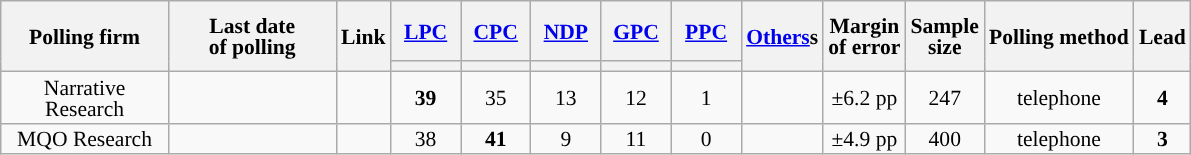<table class="wikitable sortable mw-datatable" style="text-align:center;font-size:90%;line-height:14px;">
<tr style="height:40px;">
<th style="width:105px;" rowspan="2">Polling firm</th>
<th style="width:105px;" rowspan="2">Last date<br>of polling</th>
<th rowspan="2">Link</th>
<th class="unsortable" style="width:40px;"><a href='#'>LPC</a></th>
<th class="unsortable" style="width:40px;"><a href='#'>CPC</a></th>
<th class="unsortable" style="width:40px;"><a href='#'>NDP</a></th>
<th class="unsortable" style="width:40px;"><a href='#'>GPC</a></th>
<th class="unsortable" style="width:40px;"><a href='#'>PPC</a></th>
<th rowspan="2" style="width:40px"><a href='#'>Others</a>s</th>
<th rowspan="2">Margin<br>of error</th>
<th rowspan="2">Sample<br>size</th>
<th rowspan="2">Polling method</th>
<th rowspan="2">Lead</th>
</tr>
<tr>
<th style="background:"></th>
<th style="background:"></th>
<th style="background:"></th>
<th style="background:"></th>
<th style="background:"></th>
</tr>
<tr>
<td>Narrative Research</td>
<td></td>
<td></td>
<td><strong>39</strong></td>
<td>35</td>
<td>13</td>
<td>12</td>
<td>1</td>
<td></td>
<td>±6.2 pp</td>
<td>247</td>
<td>telephone</td>
<td><strong>4</strong></td>
</tr>
<tr>
<td>MQO Research</td>
<td></td>
<td></td>
<td>38</td>
<td><strong>41</strong></td>
<td>9</td>
<td>11</td>
<td>0</td>
<td></td>
<td>±4.9 pp</td>
<td>400</td>
<td>telephone</td>
<td><strong>3</strong></td>
</tr>
</table>
